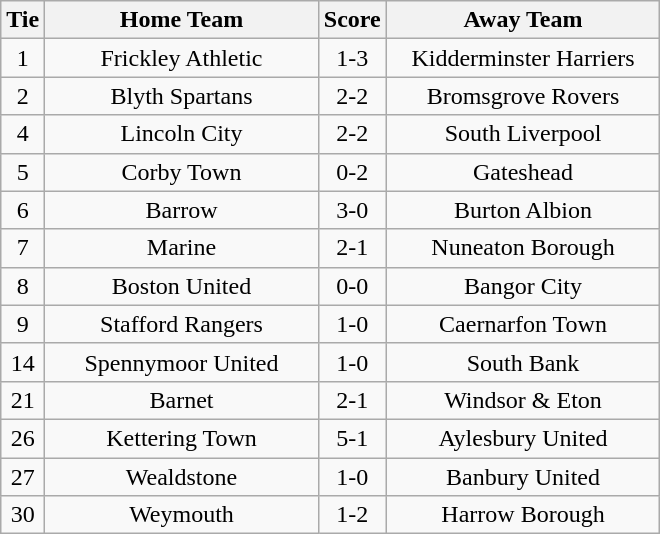<table class="wikitable" style="text-align:center;">
<tr>
<th width=20>Tie</th>
<th width=175>Home Team</th>
<th width=20>Score</th>
<th width=175>Away Team</th>
</tr>
<tr>
<td>1</td>
<td>Frickley Athletic</td>
<td>1-3</td>
<td>Kidderminster Harriers</td>
</tr>
<tr>
<td>2</td>
<td>Blyth Spartans</td>
<td>2-2</td>
<td>Bromsgrove Rovers</td>
</tr>
<tr>
<td>4</td>
<td>Lincoln City</td>
<td>2-2</td>
<td>South Liverpool</td>
</tr>
<tr>
<td>5</td>
<td>Corby Town</td>
<td>0-2</td>
<td>Gateshead</td>
</tr>
<tr>
<td>6</td>
<td>Barrow</td>
<td>3-0</td>
<td>Burton Albion</td>
</tr>
<tr>
<td>7</td>
<td>Marine</td>
<td>2-1</td>
<td>Nuneaton Borough</td>
</tr>
<tr>
<td>8</td>
<td>Boston United</td>
<td>0-0</td>
<td>Bangor City</td>
</tr>
<tr>
<td>9</td>
<td>Stafford Rangers</td>
<td>1-0</td>
<td>Caernarfon Town</td>
</tr>
<tr>
<td>14</td>
<td>Spennymoor United</td>
<td>1-0</td>
<td>South Bank</td>
</tr>
<tr>
<td>21</td>
<td>Barnet</td>
<td>2-1</td>
<td>Windsor & Eton</td>
</tr>
<tr>
<td>26</td>
<td>Kettering Town</td>
<td>5-1</td>
<td>Aylesbury United</td>
</tr>
<tr>
<td>27</td>
<td>Wealdstone</td>
<td>1-0</td>
<td>Banbury United</td>
</tr>
<tr>
<td>30</td>
<td>Weymouth</td>
<td>1-2</td>
<td>Harrow Borough</td>
</tr>
</table>
